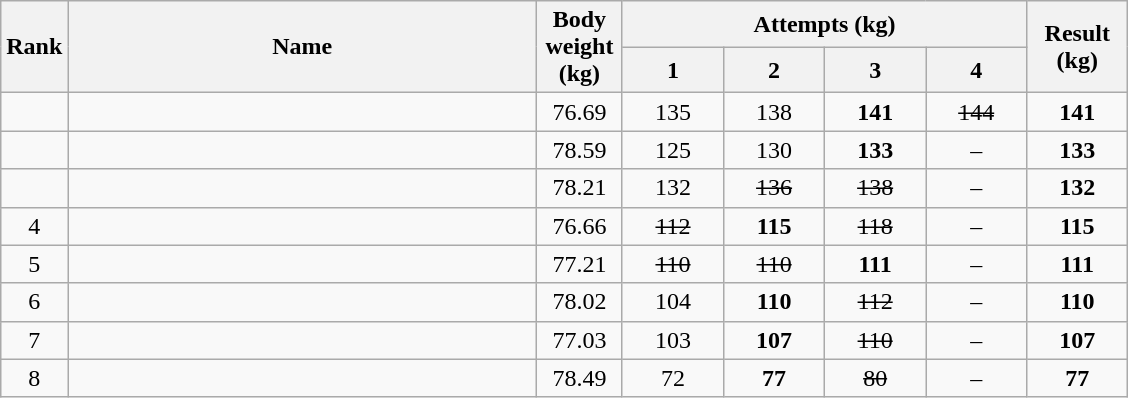<table class="wikitable" style="text-align:center;">
<tr>
<th rowspan="2">Rank</th>
<th rowspan="2" width="305">Name</th>
<th rowspan="2" width="50">Body weight (kg)</th>
<th colspan="4">Attempts (kg)</th>
<th rowspan="2" width="60">Result (kg)</th>
</tr>
<tr>
<th width="60">1</th>
<th width="60">2</th>
<th width="60">3</th>
<th width="60">4</th>
</tr>
<tr>
<td></td>
<td align=left></td>
<td>76.69</td>
<td>135</td>
<td>138</td>
<td><strong>141</strong> </td>
<td><s>144</s></td>
<td><strong>141</strong></td>
</tr>
<tr>
<td></td>
<td align=left></td>
<td>78.59</td>
<td>125</td>
<td>130</td>
<td><strong>133</strong></td>
<td>–</td>
<td><strong>133</strong></td>
</tr>
<tr>
<td></td>
<td align=left></td>
<td>78.21</td>
<td>132</td>
<td><s>136</s></td>
<td><s>138</s></td>
<td>–</td>
<td><strong>132</strong></td>
</tr>
<tr>
<td>4</td>
<td align=left></td>
<td>76.66</td>
<td><s>112</s></td>
<td><strong>115</strong></td>
<td><s>118</s></td>
<td>–</td>
<td><strong>115</strong></td>
</tr>
<tr>
<td>5</td>
<td align=left></td>
<td>77.21</td>
<td><s>110</s></td>
<td><s>110</s></td>
<td><strong>111</strong></td>
<td>–</td>
<td><strong>111</strong></td>
</tr>
<tr>
<td>6</td>
<td align=left></td>
<td>78.02</td>
<td>104</td>
<td><strong>110</strong></td>
<td><s>112</s></td>
<td>–</td>
<td><strong>110</strong></td>
</tr>
<tr>
<td>7</td>
<td align=left></td>
<td>77.03</td>
<td>103</td>
<td><strong>107</strong></td>
<td><s>110</s></td>
<td>–</td>
<td><strong>107</strong></td>
</tr>
<tr>
<td>8</td>
<td align=left></td>
<td>78.49</td>
<td>72</td>
<td><strong>77</strong></td>
<td><s>80</s></td>
<td>–</td>
<td><strong>77</strong></td>
</tr>
</table>
